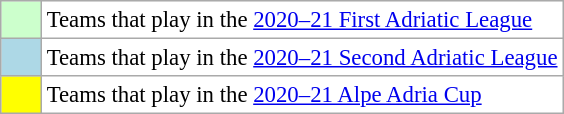<table class="wikitable" style="font-size: 95%;text-align:center;">
<tr>
<td style="background: #ccffcc;" width="20"></td>
<td bgcolor="#ffffff" align="left">Teams that play in the <a href='#'>2020–21 First Adriatic League</a></td>
</tr>
<tr>
<td style="background: lightblue;" width="20"></td>
<td bgcolor="#ffffff" align="left">Teams that play in the <a href='#'>2020–21 Second Adriatic League</a></td>
</tr>
<tr>
<td style="background: yellow;" width="20"></td>
<td bgcolor="#ffffff" align="left">Teams that play in the <a href='#'>2020–21 Alpe Adria Cup</a></td>
</tr>
</table>
